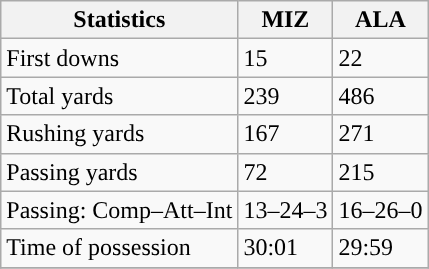<table class="wikitable" style="float: left;">
<tr>
<th>Statistics</th>
<th>MIZ</th>
<th>ALA</th>
</tr>
<tr>
<td>First downs</td>
<td>15</td>
<td>22</td>
</tr>
<tr>
<td>Total yards</td>
<td>239</td>
<td>486</td>
</tr>
<tr>
<td>Rushing yards</td>
<td>167</td>
<td>271</td>
</tr>
<tr>
<td>Passing yards</td>
<td>72</td>
<td>215</td>
</tr>
<tr>
<td>Passing: Comp–Att–Int</td>
<td>13–24–3</td>
<td>16–26–0</td>
</tr>
<tr>
<td>Time of possession</td>
<td>30:01</td>
<td>29:59</td>
</tr>
<tr>
</tr>
</table>
